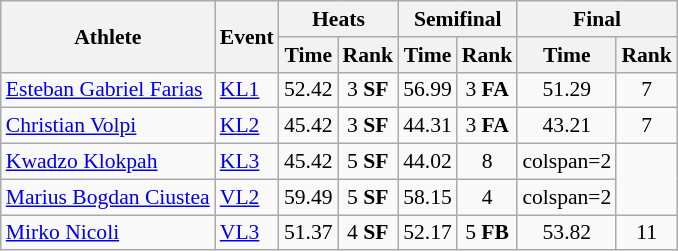<table class="wikitable" style="font-size:90%">
<tr>
<th rowspan="2">Athlete</th>
<th rowspan="2">Event</th>
<th colspan="2">Heats</th>
<th colspan="2">Semifinal</th>
<th colspan="2">Final</th>
</tr>
<tr>
<th>Time</th>
<th>Rank</th>
<th>Time</th>
<th>Rank</th>
<th>Time</th>
<th>Rank</th>
</tr>
<tr align=center>
<td align=left><a href='#'>Esteban Gabriel Farias</a></td>
<td align=left><a href='#'>KL1</a></td>
<td>52.42</td>
<td>3 <strong>SF</strong></td>
<td>56.99</td>
<td>3 <strong>FA</strong></td>
<td>51.29</td>
<td>7</td>
</tr>
<tr align=center>
<td align=left><a href='#'>Christian Volpi</a></td>
<td align=left><a href='#'>KL2</a></td>
<td>45.42</td>
<td>3 <strong>SF</strong></td>
<td>44.31</td>
<td>3 <strong>FA</strong></td>
<td>43.21</td>
<td>7</td>
</tr>
<tr align=center>
<td align=left><a href='#'>Kwadzo Klokpah</a></td>
<td align=left><a href='#'>KL3</a></td>
<td>45.42</td>
<td>5 <strong>SF</strong></td>
<td>44.02</td>
<td>8</td>
<td>colspan=2 </td>
</tr>
<tr align=center>
<td align=left><a href='#'>Marius Bogdan Ciustea</a></td>
<td align=left><a href='#'>VL2</a></td>
<td>59.49</td>
<td>5 <strong>SF</strong></td>
<td>58.15</td>
<td>4</td>
<td>colspan=2 </td>
</tr>
<tr align=center>
<td align=left><a href='#'>Mirko Nicoli</a></td>
<td align=left><a href='#'>VL3</a></td>
<td>51.37</td>
<td>4 <strong>SF</strong></td>
<td>52.17</td>
<td>5 <strong>FB</strong></td>
<td>53.82</td>
<td>11</td>
</tr>
</table>
